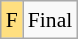<table class="wikitable" style="margin:0.5em auto; font-size:90%; line-height:1.25em;">
<tr>
<td style="background-color:#FFDF80;">F</td>
<td>Final</td>
</tr>
</table>
